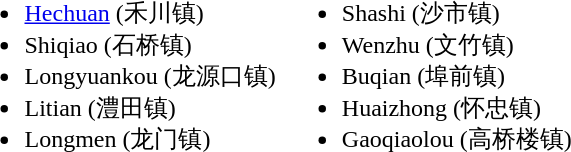<table>
<tr>
<td valign="top"><br><ul><li><a href='#'>Hechuan</a> (禾川镇)</li><li>Shiqiao (石桥镇)</li><li>Longyuankou (龙源口镇)</li><li>Litian (澧田镇)</li><li>Longmen (龙门镇)</li></ul></td>
<td valign="top"><br><ul><li>Shashi (沙市镇)</li><li>Wenzhu (文竹镇)</li><li>Buqian (埠前镇)</li><li>Huaizhong (怀忠镇)</li><li>Gaoqiaolou (高桥楼镇)</li></ul></td>
</tr>
</table>
